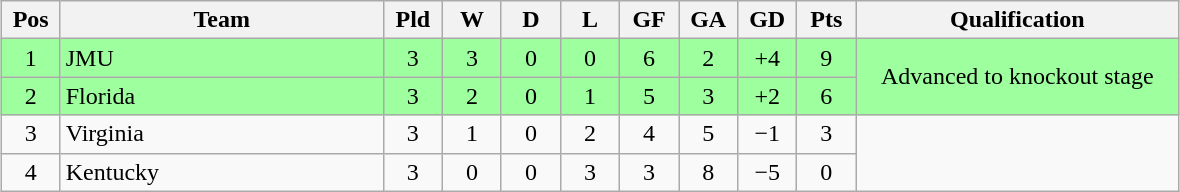<table class="wikitable" style="text-align:center; margin: 1em auto">
<tr>
<th style="width:2em">Pos</th>
<th style="width:13em">Team</th>
<th style="width:2em">Pld</th>
<th style="width:2em">W</th>
<th style="width:2em">D</th>
<th style="width:2em">L</th>
<th style="width:2em">GF</th>
<th style="width:2em">GA</th>
<th style="width:2em">GD</th>
<th style="width:2em">Pts</th>
<th style="width:13em">Qualification</th>
</tr>
<tr bgcolor="#9eff9e">
<td>1</td>
<td style="text-align:left">JMU</td>
<td>3</td>
<td>3</td>
<td>0</td>
<td>0</td>
<td>6</td>
<td>2</td>
<td>+4</td>
<td>9</td>
<td rowspan="2">Advanced to knockout stage</td>
</tr>
<tr bgcolor="#9eff9e">
<td>2</td>
<td style="text-align:left">Florida</td>
<td>3</td>
<td>2</td>
<td>0</td>
<td>1</td>
<td>5</td>
<td>3</td>
<td>+2</td>
<td>6</td>
</tr>
<tr>
<td>3</td>
<td style="text-align:left">Virginia</td>
<td>3</td>
<td>1</td>
<td>0</td>
<td>2</td>
<td>4</td>
<td>5</td>
<td>−1</td>
<td>3</td>
<td rowspan="2"></td>
</tr>
<tr>
<td>4</td>
<td style="text-align:left">Kentucky</td>
<td>3</td>
<td>0</td>
<td>0</td>
<td>3</td>
<td>3</td>
<td>8</td>
<td>−5</td>
<td>0</td>
</tr>
</table>
